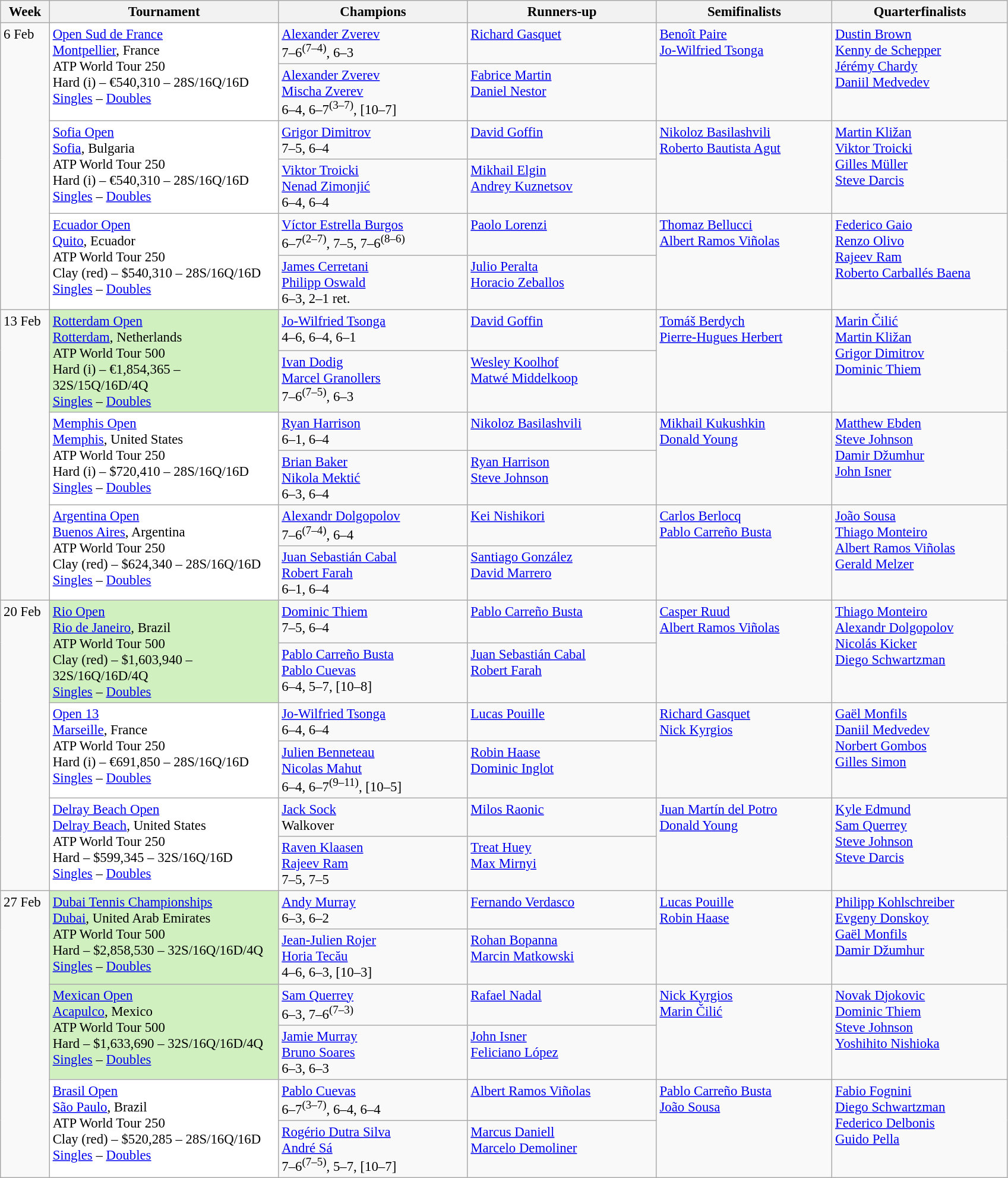<table class=wikitable style=font-size:95%>
<tr>
<th style="width:48px;">Week</th>
<th style="width:250px;">Tournament</th>
<th style="width:205px;">Champions</th>
<th style="width:205px;">Runners-up</th>
<th style="width:190px;">Semifinalists</th>
<th style="width:190px;">Quarterfinalists</th>
</tr>
<tr valign=top>
<td rowspan=6>6 Feb</td>
<td bgcolor=ffffff rowspan=2><a href='#'>Open Sud de France</a><br> <a href='#'>Montpellier</a>, France<br>ATP World Tour 250<br>Hard (i) – €540,310 – 28S/16Q/16D<br> <a href='#'>Singles</a> – <a href='#'>Doubles</a></td>
<td> <a href='#'>Alexander Zverev</a><br>7–6<sup>(7–4)</sup>, 6–3</td>
<td> <a href='#'>Richard Gasquet</a></td>
<td rowspan=2> <a href='#'>Benoît Paire</a><br>  <a href='#'>Jo-Wilfried Tsonga</a></td>
<td rowspan=2> <a href='#'>Dustin Brown</a><br> <a href='#'>Kenny de Schepper</a><br>  <a href='#'>Jérémy Chardy</a> <br> <a href='#'>Daniil Medvedev</a></td>
</tr>
<tr valign=top>
<td> <a href='#'>Alexander Zverev</a> <br>  <a href='#'>Mischa Zverev</a><br>6–4, 6–7<sup>(3–7)</sup>, [10–7]</td>
<td> <a href='#'>Fabrice Martin</a> <br>  <a href='#'>Daniel Nestor</a></td>
</tr>
<tr valign=top>
<td bgcolor=ffffff rowspan=2><a href='#'>Sofia Open</a><br> <a href='#'>Sofia</a>, Bulgaria<br>ATP World Tour 250<br>Hard (i) – €540,310 – 28S/16Q/16D<br> <a href='#'>Singles</a> – <a href='#'>Doubles</a></td>
<td> <a href='#'>Grigor Dimitrov</a> <br>7–5, 6–4</td>
<td> <a href='#'>David Goffin</a></td>
<td rowspan=2> <a href='#'>Nikoloz Basilashvili</a> <br> <a href='#'>Roberto Bautista Agut</a></td>
<td rowspan=2> <a href='#'>Martin Kližan</a><br>  <a href='#'>Viktor Troicki</a><br>   <a href='#'>Gilles Müller</a><br> <a href='#'>Steve Darcis</a></td>
</tr>
<tr valign=top>
<td> <a href='#'>Viktor Troicki</a><br> <a href='#'>Nenad Zimonjić</a><br>6–4, 6–4</td>
<td> <a href='#'>Mikhail Elgin</a><br> <a href='#'>Andrey Kuznetsov</a></td>
</tr>
<tr valign=top>
<td bgcolor=ffffff rowspan=2><a href='#'>Ecuador Open</a><br> <a href='#'>Quito</a>, Ecuador<br>ATP World Tour 250<br>Clay (red) – $540,310 – 28S/16Q/16D<br> <a href='#'>Singles</a> – <a href='#'>Doubles</a></td>
<td> <a href='#'>Víctor Estrella Burgos</a> <br>6–7<sup>(2–7)</sup>, 7–5, 7–6<sup>(8–6)</sup></td>
<td> <a href='#'>Paolo Lorenzi</a></td>
<td rowspan=2> <a href='#'>Thomaz Bellucci</a><br> <a href='#'>Albert Ramos Viñolas</a></td>
<td rowspan=2> <a href='#'>Federico Gaio</a><br> <a href='#'>Renzo Olivo</a><br>  <a href='#'>Rajeev Ram</a><br> <a href='#'>Roberto Carballés Baena</a></td>
</tr>
<tr valign=top>
<td> <a href='#'>James Cerretani</a> <br>  <a href='#'>Philipp Oswald</a><br>6–3, 2–1 ret.</td>
<td> <a href='#'>Julio Peralta</a> <br>  <a href='#'>Horacio Zeballos</a></td>
</tr>
<tr valign=top>
<td rowspan=6>13 Feb</td>
<td bgcolor=d0f0c0 rowspan=2><a href='#'>Rotterdam Open</a><br> <a href='#'>Rotterdam</a>, Netherlands<br>ATP World Tour 500<br>Hard (i) – €1,854,365 – 32S/15Q/16D/4Q<br> <a href='#'>Singles</a> – <a href='#'>Doubles</a></td>
<td> <a href='#'>Jo-Wilfried Tsonga</a> <br>4–6, 6–4, 6–1</td>
<td> <a href='#'>David Goffin</a></td>
<td rowspan=2> <a href='#'>Tomáš Berdych</a><br> <a href='#'>Pierre-Hugues Herbert</a></td>
<td rowspan=2> <a href='#'>Marin Čilić</a> <br>   <a href='#'>Martin Kližan</a><br>  <a href='#'>Grigor Dimitrov</a><br> <a href='#'>Dominic Thiem</a></td>
</tr>
<tr valign=top>
<td> <a href='#'>Ivan Dodig</a> <br>  <a href='#'>Marcel Granollers</a> <br>7–6<sup>(7–5)</sup>, 6–3</td>
<td> <a href='#'>Wesley Koolhof</a> <br>  <a href='#'>Matwé Middelkoop</a></td>
</tr>
<tr valign=top>
<td bgcolor=ffffff rowspan=2><a href='#'>Memphis Open</a><br> <a href='#'>Memphis</a>, United States<br>ATP World Tour 250<br>Hard (i) – $720,410 – 28S/16Q/16D<br> <a href='#'>Singles</a> – <a href='#'>Doubles</a></td>
<td> <a href='#'>Ryan Harrison</a> <br>6–1, 6–4</td>
<td> <a href='#'>Nikoloz Basilashvili</a></td>
<td rowspan=2> <a href='#'>Mikhail Kukushkin</a> <br> <a href='#'>Donald Young</a></td>
<td rowspan=2> <a href='#'>Matthew Ebden</a> <br>  <a href='#'>Steve Johnson</a> <br>  <a href='#'>Damir Džumhur</a> <br>  <a href='#'>John Isner</a></td>
</tr>
<tr valign=top>
<td> <a href='#'>Brian Baker</a> <br>  <a href='#'>Nikola Mektić</a> <br>6–3, 6–4</td>
<td> <a href='#'>Ryan Harrison</a> <br>  <a href='#'>Steve Johnson</a></td>
</tr>
<tr valign=top>
<td bgcolor=ffffff rowspan=2><a href='#'>Argentina Open</a><br> <a href='#'>Buenos Aires</a>, Argentina<br>ATP World Tour 250<br>Clay (red) – $624,340 – 28S/16Q/16D<br> <a href='#'>Singles</a> – <a href='#'>Doubles</a></td>
<td> <a href='#'>Alexandr Dolgopolov</a> <br>7–6<sup>(7–4)</sup>, 6–4</td>
<td> <a href='#'>Kei Nishikori</a></td>
<td rowspan=2> <a href='#'>Carlos Berlocq</a><br> <a href='#'>Pablo Carreño Busta</a></td>
<td rowspan=2> <a href='#'>João Sousa</a><br> <a href='#'>Thiago Monteiro</a><br>  <a href='#'>Albert Ramos Viñolas</a><br> <a href='#'>Gerald Melzer</a></td>
</tr>
<tr valign=top>
<td> <a href='#'>Juan Sebastián Cabal</a> <br>  <a href='#'>Robert Farah</a> <br>6–1, 6–4</td>
<td> <a href='#'>Santiago González</a> <br>  <a href='#'>David Marrero</a></td>
</tr>
<tr valign=top>
<td rowspan=6>20 Feb</td>
<td bgcolor=d0f0c0 rowspan=2><a href='#'>Rio Open</a><br> <a href='#'>Rio de Janeiro</a>, Brazil<br>ATP World Tour 500<br>Clay (red) – $1,603,940 – 32S/16Q/16D/4Q<br> <a href='#'>Singles</a> – <a href='#'>Doubles</a></td>
<td> <a href='#'>Dominic Thiem</a><br> 7–5, 6–4</td>
<td> <a href='#'>Pablo Carreño Busta</a></td>
<td rowspan=2> <a href='#'>Casper Ruud</a><br> <a href='#'>Albert Ramos Viñolas</a></td>
<td rowspan=2> <a href='#'>Thiago Monteiro</a><br> <a href='#'>Alexandr Dolgopolov</a><br>  <a href='#'>Nicolás Kicker</a><br> <a href='#'>Diego Schwartzman</a></td>
</tr>
<tr valign=top>
<td> <a href='#'>Pablo Carreño Busta</a> <br>  <a href='#'>Pablo Cuevas</a><br>6–4, 5–7, [10–8]</td>
<td> <a href='#'>Juan Sebastián Cabal</a> <br>  <a href='#'>Robert Farah</a></td>
</tr>
<tr valign=top>
<td bgcolor=ffffff rowspan=2><a href='#'>Open 13</a><br> <a href='#'>Marseille</a>, France<br>ATP World Tour 250<br>Hard (i) – €691,850 – 28S/16Q/16D<br> <a href='#'>Singles</a> – <a href='#'>Doubles</a></td>
<td> <a href='#'>Jo-Wilfried Tsonga</a> <br>6–4, 6–4</td>
<td> <a href='#'>Lucas Pouille</a></td>
<td rowspan=2> <a href='#'>Richard Gasquet</a><br> <a href='#'>Nick Kyrgios</a></td>
<td rowspan=2> <a href='#'>Gaël Monfils</a><br> <a href='#'>Daniil Medvedev</a><br>  <a href='#'>Norbert Gombos</a><br> <a href='#'>Gilles Simon</a></td>
</tr>
<tr valign=top>
<td> <a href='#'>Julien Benneteau</a> <br>  <a href='#'>Nicolas Mahut</a> <br>6–4, 6–7<sup>(9–11)</sup>, [10–5]</td>
<td> <a href='#'>Robin Haase</a> <br>  <a href='#'>Dominic Inglot</a></td>
</tr>
<tr valign=top>
<td bgcolor=ffffff rowspan=2><a href='#'>Delray Beach Open</a><br> <a href='#'>Delray Beach</a>, United States<br>ATP World Tour 250<br>Hard – $599,345 – 32S/16Q/16D<br> <a href='#'>Singles</a> – <a href='#'>Doubles</a></td>
<td> <a href='#'>Jack Sock</a><br>Walkover</td>
<td> <a href='#'>Milos Raonic</a></td>
<td rowspan=2> <a href='#'>Juan Martín del Potro</a><br> <a href='#'>Donald Young</a></td>
<td rowspan=2> <a href='#'>Kyle Edmund</a><br> <a href='#'>Sam Querrey</a><br>  <a href='#'>Steve Johnson</a><br> <a href='#'>Steve Darcis</a></td>
</tr>
<tr valign=top>
<td> <a href='#'>Raven Klaasen</a><br> <a href='#'>Rajeev Ram</a><br>7–5, 7–5</td>
<td> <a href='#'>Treat Huey</a><br> <a href='#'>Max Mirnyi</a></td>
</tr>
<tr valign=top>
<td rowspan=6>27 Feb</td>
<td bgcolor=d0f0c0 rowspan=2><a href='#'>Dubai Tennis Championships</a><br> <a href='#'>Dubai</a>, United Arab Emirates<br>ATP World Tour 500<br>Hard – $2,858,530 – 32S/16Q/16D/4Q<br> <a href='#'>Singles</a> – <a href='#'>Doubles</a></td>
<td> <a href='#'>Andy Murray</a> <br>6–3, 6–2</td>
<td> <a href='#'>Fernando Verdasco</a></td>
<td rowspan=2> <a href='#'>Lucas Pouille</a><br> <a href='#'>Robin Haase</a></td>
<td rowspan=2> <a href='#'>Philipp Kohlschreiber</a><br> <a href='#'>Evgeny Donskoy</a> <br> <a href='#'>Gaël Monfils</a><br> <a href='#'>Damir Džumhur</a></td>
</tr>
<tr valign=top>
<td> <a href='#'>Jean-Julien Rojer</a> <br>  <a href='#'>Horia Tecău</a><br>4–6, 6–3, [10–3]</td>
<td> <a href='#'>Rohan Bopanna</a> <br>  <a href='#'>Marcin Matkowski</a></td>
</tr>
<tr valign=top>
<td bgcolor=d0f0c0 rowspan=2><a href='#'>Mexican Open</a><br> <a href='#'>Acapulco</a>, Mexico<br>ATP World Tour 500<br>Hard – $1,633,690 – 32S/16Q/16D/4Q<br> <a href='#'>Singles</a> – <a href='#'>Doubles</a></td>
<td> <a href='#'>Sam Querrey</a><br>6–3, 7–6<sup>(7–3)</sup></td>
<td> <a href='#'>Rafael Nadal</a></td>
<td rowspan=2> <a href='#'>Nick Kyrgios</a><br> <a href='#'>Marin Čilić</a></td>
<td rowspan=2> <a href='#'>Novak Djokovic</a><br> <a href='#'>Dominic Thiem</a> <br>  <a href='#'>Steve Johnson</a> <br> <a href='#'>Yoshihito Nishioka</a></td>
</tr>
<tr valign=top>
<td> <a href='#'>Jamie Murray</a> <br>  <a href='#'>Bruno Soares</a><br>6–3, 6–3</td>
<td> <a href='#'>John Isner</a> <br>  <a href='#'>Feliciano López</a></td>
</tr>
<tr valign=top>
<td bgcolor=ffffff rowspan=2><a href='#'>Brasil Open</a><br> <a href='#'>São Paulo</a>, Brazil<br>ATP World Tour 250<br>Clay (red) – $520,285 – 28S/16Q/16D <br> <a href='#'>Singles</a> – <a href='#'>Doubles</a></td>
<td> <a href='#'>Pablo Cuevas</a> <br> 6–7<sup>(3–7)</sup>, 6–4, 6–4</td>
<td> <a href='#'>Albert Ramos Viñolas</a></td>
<td rowspan=2> <a href='#'>Pablo Carreño Busta</a><br> <a href='#'>João Sousa</a></td>
<td rowspan=2> <a href='#'>Fabio Fognini</a><br> <a href='#'>Diego Schwartzman</a><br>  <a href='#'>Federico Delbonis</a><br> <a href='#'>Guido Pella</a></td>
</tr>
<tr valign=top>
<td> <a href='#'>Rogério Dutra Silva</a> <br>  <a href='#'>André Sá</a><br>7–6<sup>(7–5)</sup>, 5–7, [10–7]</td>
<td> <a href='#'>Marcus Daniell</a> <br>  <a href='#'>Marcelo Demoliner</a></td>
</tr>
</table>
